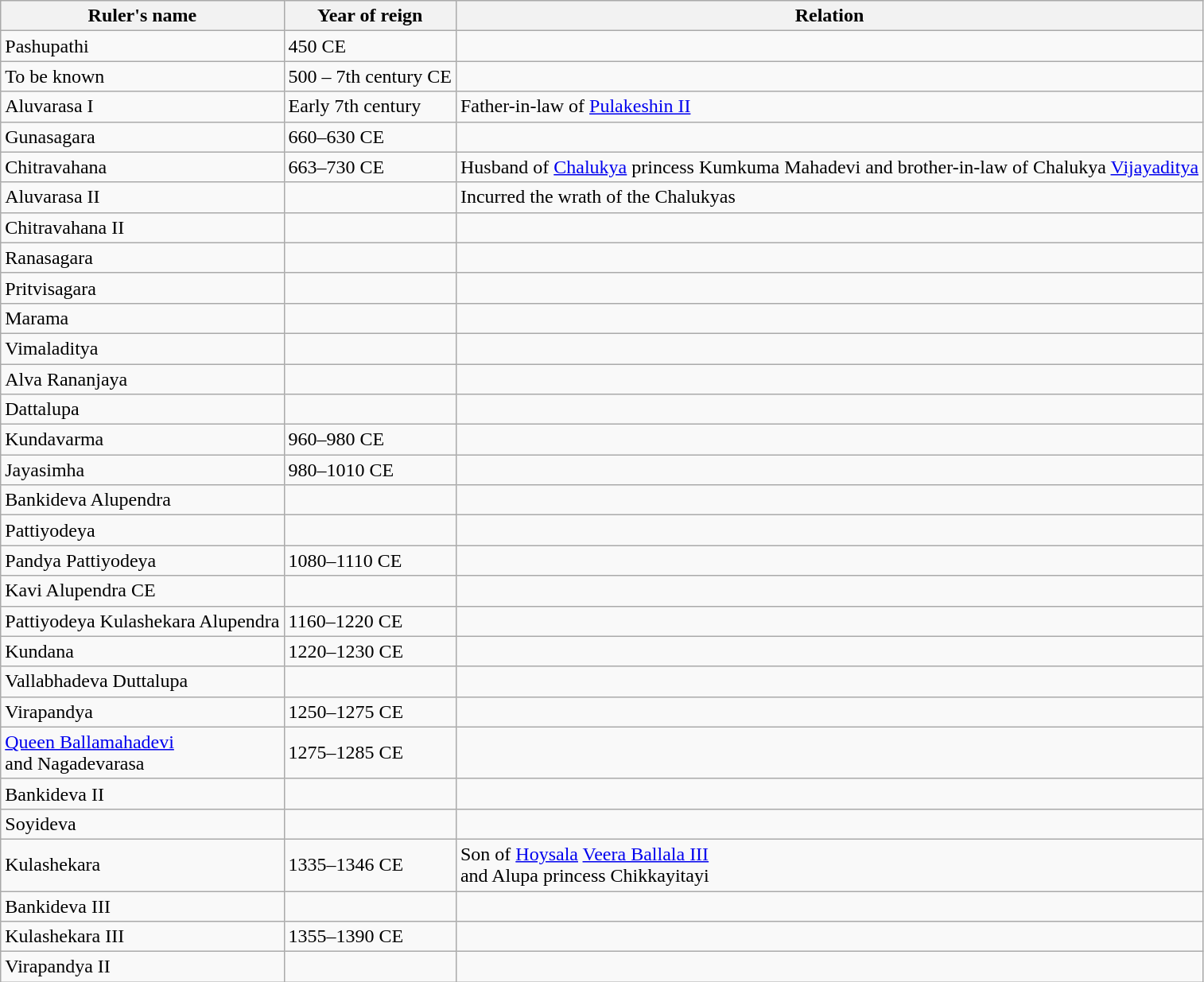<table class="wikitable">
<tr>
<th>Ruler's name</th>
<th>Year of reign</th>
<th>Relation</th>
</tr>
<tr>
<td>Pashupathi</td>
<td>450 CE</td>
<td></td>
</tr>
<tr>
<td>To be known</td>
<td>500 – 7th century CE</td>
<td></td>
</tr>
<tr>
<td>Aluvarasa I</td>
<td>Early 7th century</td>
<td>Father-in-law of <a href='#'>Pulakeshin II</a></td>
</tr>
<tr>
<td>Gunasagara</td>
<td>660–630 CE</td>
<td></td>
</tr>
<tr>
<td>Chitravahana</td>
<td>663–730 CE</td>
<td>Husband of <a href='#'>Chalukya</a> princess Kumkuma Mahadevi and brother-in-law of Chalukya <a href='#'>Vijayaditya</a></td>
</tr>
<tr>
<td>Aluvarasa II</td>
<td></td>
<td>Incurred the wrath of the Chalukyas</td>
</tr>
<tr>
<td>Chitravahana II</td>
<td></td>
<td></td>
</tr>
<tr>
<td>Ranasagara</td>
<td></td>
<td></td>
</tr>
<tr>
<td>Pritvisagara</td>
<td></td>
<td></td>
</tr>
<tr>
<td>Marama</td>
<td></td>
<td></td>
</tr>
<tr>
<td>Vimaladitya</td>
<td></td>
<td></td>
</tr>
<tr>
<td>Alva Rananjaya</td>
<td></td>
<td></td>
</tr>
<tr>
<td>Dattalupa</td>
<td></td>
<td></td>
</tr>
<tr>
<td>Kundavarma</td>
<td>960–980 CE</td>
<td></td>
</tr>
<tr>
<td>Jayasimha</td>
<td>980–1010 CE</td>
<td></td>
</tr>
<tr>
<td>Bankideva Alupendra</td>
<td></td>
<td></td>
</tr>
<tr>
<td>Pattiyodeya</td>
<td></td>
<td></td>
</tr>
<tr>
<td>Pandya Pattiyodeya</td>
<td>1080–1110 CE</td>
<td></td>
</tr>
<tr>
<td>Kavi Alupendra CE</td>
<td></td>
<td></td>
</tr>
<tr>
<td>Pattiyodeya Kulashekara Alupendra</td>
<td>1160–1220 CE</td>
<td></td>
</tr>
<tr>
<td>Kundana</td>
<td>1220–1230 CE</td>
<td></td>
</tr>
<tr>
<td>Vallabhadeva Duttalupa</td>
<td></td>
<td></td>
</tr>
<tr>
<td>Virapandya</td>
<td>1250–1275 CE</td>
<td></td>
</tr>
<tr>
<td><a href='#'>Queen Ballamahadevi</a><br>and Nagadevarasa</td>
<td>1275–1285 CE</td>
<td></td>
</tr>
<tr>
<td>Bankideva II</td>
<td></td>
<td></td>
</tr>
<tr>
<td>Soyideva</td>
<td></td>
<td></td>
</tr>
<tr>
<td>Kulashekara</td>
<td>1335–1346 CE</td>
<td>Son of <a href='#'>Hoysala</a> <a href='#'>Veera Ballala III</a><br>and Alupa princess Chikkayitayi</td>
</tr>
<tr>
<td>Bankideva III</td>
<td></td>
<td></td>
</tr>
<tr>
<td>Kulashekara III</td>
<td>1355–1390 CE</td>
<td></td>
</tr>
<tr>
<td>Virapandya II</td>
<td></td>
<td></td>
</tr>
</table>
